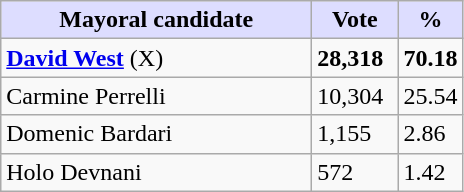<table class="wikitable">
<tr>
<th style="background:#ddf; width:200px;">Mayoral candidate</th>
<th style="background:#ddf; width:50px;">Vote</th>
<th style="background:#ddf; width:30px;">%</th>
</tr>
<tr>
<td><strong><a href='#'>David West</a></strong> (X)</td>
<td><strong>28,318</strong></td>
<td><strong>70.18</strong></td>
</tr>
<tr>
<td>Carmine Perrelli</td>
<td>10,304</td>
<td>25.54</td>
</tr>
<tr>
<td>Domenic Bardari</td>
<td>1,155</td>
<td>2.86</td>
</tr>
<tr>
<td>Holo Devnani</td>
<td>572</td>
<td>1.42</td>
</tr>
</table>
